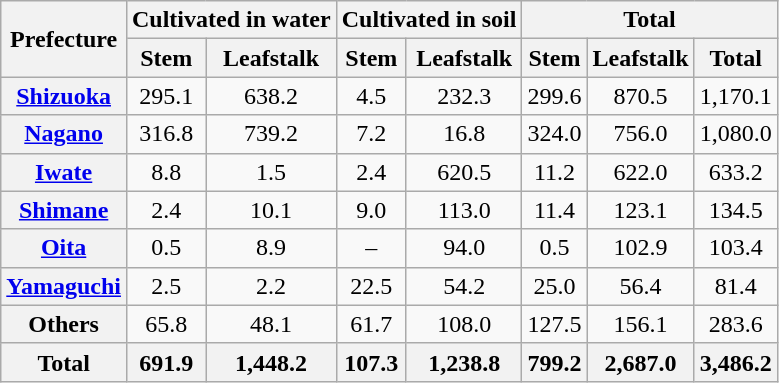<table class="wikitable sortable" style="text-align: center;">
<tr>
<th rowspan="2">Prefecture</th>
<th colspan="2">Cultivated in water</th>
<th colspan="2">Cultivated in soil</th>
<th colspan="3">Total</th>
</tr>
<tr>
<th>Stem</th>
<th>Leafstalk</th>
<th>Stem</th>
<th>Leafstalk</th>
<th>Stem</th>
<th>Leafstalk</th>
<th>Total</th>
</tr>
<tr>
<th><a href='#'>Shizuoka</a></th>
<td>295.1</td>
<td>638.2</td>
<td>4.5</td>
<td>232.3</td>
<td>299.6</td>
<td>870.5</td>
<td>1,170.1</td>
</tr>
<tr>
<th><a href='#'>Nagano</a></th>
<td>316.8</td>
<td>739.2</td>
<td>7.2</td>
<td>16.8</td>
<td>324.0</td>
<td>756.0</td>
<td>1,080.0</td>
</tr>
<tr>
<th><a href='#'>Iwate</a></th>
<td>8.8</td>
<td>1.5</td>
<td>2.4</td>
<td>620.5</td>
<td>11.2</td>
<td>622.0</td>
<td>633.2</td>
</tr>
<tr>
<th><a href='#'>Shimane</a></th>
<td>2.4</td>
<td>10.1</td>
<td>9.0</td>
<td>113.0</td>
<td>11.4</td>
<td>123.1</td>
<td>134.5</td>
</tr>
<tr>
<th><a href='#'>Oita</a></th>
<td>0.5</td>
<td>8.9</td>
<td>–</td>
<td>94.0</td>
<td>0.5</td>
<td>102.9</td>
<td>103.4</td>
</tr>
<tr>
<th><a href='#'>Yamaguchi</a></th>
<td>2.5</td>
<td>2.2</td>
<td>22.5</td>
<td>54.2</td>
<td>25.0</td>
<td>56.4</td>
<td>81.4</td>
</tr>
<tr>
<th>Others</th>
<td>65.8</td>
<td>48.1</td>
<td>61.7</td>
<td>108.0</td>
<td>127.5</td>
<td>156.1</td>
<td>283.6</td>
</tr>
<tr>
<th>Total</th>
<th>691.9</th>
<th>1,448.2</th>
<th>107.3</th>
<th>1,238.8</th>
<th>799.2</th>
<th>2,687.0</th>
<th>3,486.2</th>
</tr>
</table>
